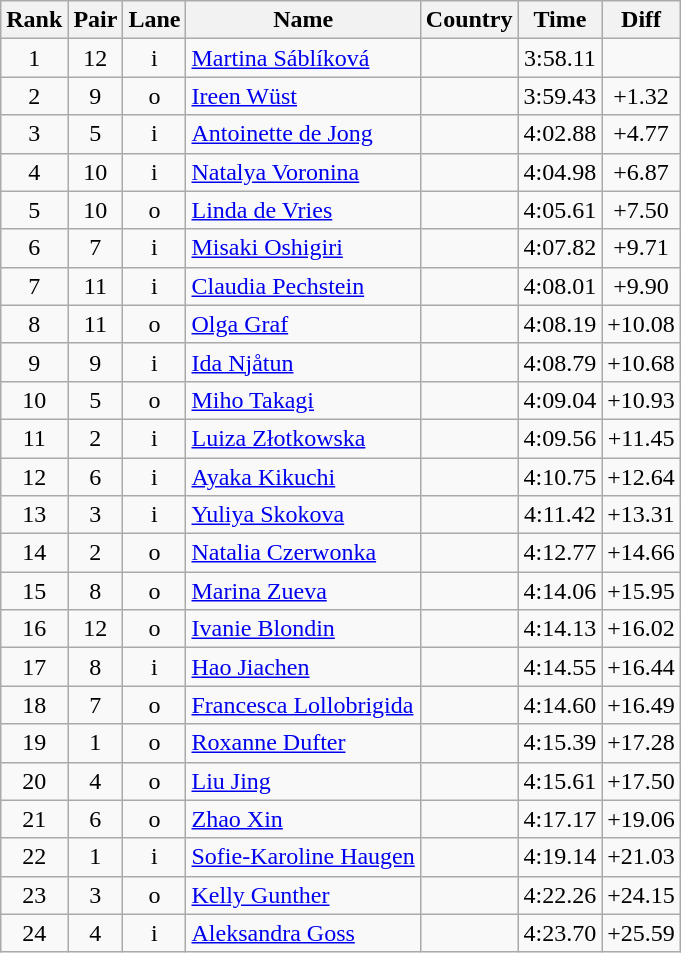<table class="wikitable sortable" style="text-align:center">
<tr>
<th>Rank</th>
<th>Pair</th>
<th>Lane</th>
<th>Name</th>
<th>Country</th>
<th>Time</th>
<th>Diff</th>
</tr>
<tr>
<td>1</td>
<td>12</td>
<td>i</td>
<td align=left><a href='#'>Martina Sáblíková</a></td>
<td align=left></td>
<td>3:58.11</td>
<td></td>
</tr>
<tr>
<td>2</td>
<td>9</td>
<td>o</td>
<td align=left><a href='#'>Ireen Wüst</a></td>
<td align=left></td>
<td>3:59.43</td>
<td>+1.32</td>
</tr>
<tr>
<td>3</td>
<td>5</td>
<td>i</td>
<td align=left><a href='#'>Antoinette de Jong</a></td>
<td align=left></td>
<td>4:02.88</td>
<td>+4.77</td>
</tr>
<tr>
<td>4</td>
<td>10</td>
<td>i</td>
<td align=left><a href='#'>Natalya Voronina</a></td>
<td align=left></td>
<td>4:04.98</td>
<td>+6.87</td>
</tr>
<tr>
<td>5</td>
<td>10</td>
<td>o</td>
<td align=left><a href='#'>Linda de Vries</a></td>
<td align=left></td>
<td>4:05.61</td>
<td>+7.50</td>
</tr>
<tr>
<td>6</td>
<td>7</td>
<td>i</td>
<td align=left><a href='#'>Misaki Oshigiri</a></td>
<td align=left></td>
<td>4:07.82</td>
<td>+9.71</td>
</tr>
<tr>
<td>7</td>
<td>11</td>
<td>i</td>
<td align=left><a href='#'>Claudia Pechstein</a></td>
<td align=left></td>
<td>4:08.01</td>
<td>+9.90</td>
</tr>
<tr>
<td>8</td>
<td>11</td>
<td>o</td>
<td align=left><a href='#'>Olga Graf</a></td>
<td align=left></td>
<td>4:08.19</td>
<td>+10.08</td>
</tr>
<tr>
<td>9</td>
<td>9</td>
<td>i</td>
<td align=left><a href='#'>Ida Njåtun</a></td>
<td align=left></td>
<td>4:08.79</td>
<td>+10.68</td>
</tr>
<tr>
<td>10</td>
<td>5</td>
<td>o</td>
<td align=left><a href='#'>Miho Takagi</a></td>
<td align=left></td>
<td>4:09.04</td>
<td>+10.93</td>
</tr>
<tr>
<td>11</td>
<td>2</td>
<td>i</td>
<td align=left><a href='#'>Luiza Złotkowska</a></td>
<td align=left></td>
<td>4:09.56</td>
<td>+11.45</td>
</tr>
<tr>
<td>12</td>
<td>6</td>
<td>i</td>
<td align=left><a href='#'>Ayaka Kikuchi</a></td>
<td align=left></td>
<td>4:10.75</td>
<td>+12.64</td>
</tr>
<tr>
<td>13</td>
<td>3</td>
<td>i</td>
<td align=left><a href='#'>Yuliya Skokova</a></td>
<td align=left></td>
<td>4:11.42</td>
<td>+13.31</td>
</tr>
<tr>
<td>14</td>
<td>2</td>
<td>o</td>
<td align=left><a href='#'>Natalia Czerwonka</a></td>
<td align=left></td>
<td>4:12.77</td>
<td>+14.66</td>
</tr>
<tr>
<td>15</td>
<td>8</td>
<td>o</td>
<td align=left><a href='#'>Marina Zueva</a></td>
<td align=left></td>
<td>4:14.06</td>
<td>+15.95</td>
</tr>
<tr>
<td>16</td>
<td>12</td>
<td>o</td>
<td align=left><a href='#'>Ivanie Blondin</a></td>
<td align=left></td>
<td>4:14.13</td>
<td>+16.02</td>
</tr>
<tr>
<td>17</td>
<td>8</td>
<td>i</td>
<td align=left><a href='#'>Hao Jiachen</a></td>
<td align=left></td>
<td>4:14.55</td>
<td>+16.44</td>
</tr>
<tr>
<td>18</td>
<td>7</td>
<td>o</td>
<td align=left><a href='#'>Francesca Lollobrigida</a></td>
<td align=left></td>
<td>4:14.60</td>
<td>+16.49</td>
</tr>
<tr>
<td>19</td>
<td>1</td>
<td>o</td>
<td align=left><a href='#'>Roxanne Dufter</a></td>
<td align=left></td>
<td>4:15.39</td>
<td>+17.28</td>
</tr>
<tr>
<td>20</td>
<td>4</td>
<td>o</td>
<td align=left><a href='#'>Liu Jing</a></td>
<td align=left></td>
<td>4:15.61</td>
<td>+17.50</td>
</tr>
<tr>
<td>21</td>
<td>6</td>
<td>o</td>
<td align=left><a href='#'>Zhao Xin</a></td>
<td align=left></td>
<td>4:17.17</td>
<td>+19.06</td>
</tr>
<tr>
<td>22</td>
<td>1</td>
<td>i</td>
<td align=left><a href='#'>Sofie-Karoline Haugen</a></td>
<td align=left></td>
<td>4:19.14</td>
<td>+21.03</td>
</tr>
<tr>
<td>23</td>
<td>3</td>
<td>o</td>
<td align=left><a href='#'>Kelly Gunther</a></td>
<td align=left></td>
<td>4:22.26</td>
<td>+24.15</td>
</tr>
<tr>
<td>24</td>
<td>4</td>
<td>i</td>
<td align=left><a href='#'>Aleksandra Goss</a></td>
<td align=left></td>
<td>4:23.70</td>
<td>+25.59</td>
</tr>
</table>
